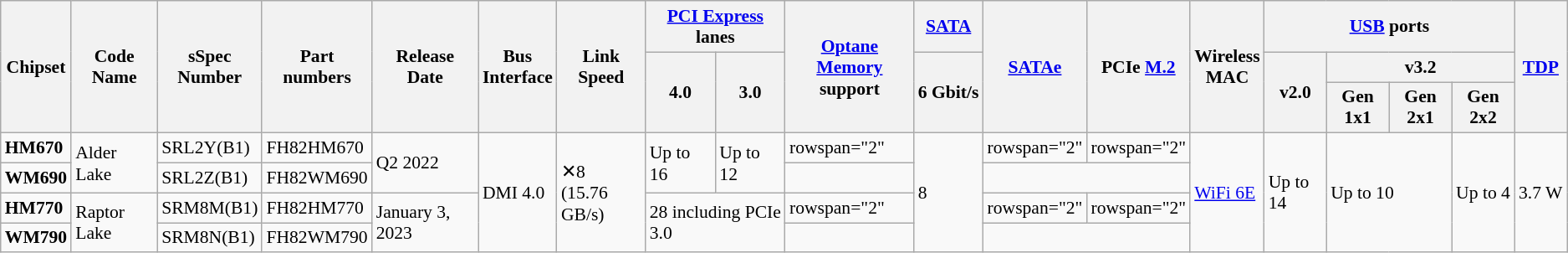<table class="wikitable" style="font-size: 90%;">
<tr>
<th rowspan="3">Chipset</th>
<th rowspan="3">Code<br>Name</th>
<th rowspan="3">sSpec<br>Number</th>
<th rowspan="3">Part<br>numbers</th>
<th rowspan="3">Release Date</th>
<th rowspan="3">Bus<br>Interface</th>
<th rowspan="3">Link<br>Speed</th>
<th colspan="2"><a href='#'>PCI Express</a> lanes</th>
<th rowspan="3"><a href='#'>Optane<br>Memory</a> support</th>
<th><a href='#'>SATA</a></th>
<th rowspan="3"><a href='#'>SATAe</a></th>
<th rowspan="3">PCIe <a href='#'>M.2</a></th>
<th rowspan="3">Wireless<br>MAC</th>
<th colspan="4"><a href='#'>USB</a> ports</th>
<th rowspan="3"><a href='#'>TDP</a></th>
</tr>
<tr>
<th rowspan="2">4.0</th>
<th rowspan="2">3.0</th>
<th rowspan="2">6 Gbit/s</th>
<th rowspan="2">v2.0</th>
<th colspan="3">v3.2</th>
</tr>
<tr>
<th>Gen 1x1</th>
<th>Gen 2x1</th>
<th>Gen 2x2</th>
</tr>
<tr>
<td><strong>HM670</strong></td>
<td rowspan="2">Alder Lake</td>
<td>SRL2Y(B1)</td>
<td>FH82HM670</td>
<td rowspan="2">Q2 2022</td>
<td rowspan="4">DMI 4.0</td>
<td rowspan="4">✕8<br>(15.76 GB/s)</td>
<td rowspan="2">Up to 16</td>
<td rowspan="2">Up to 12</td>
<td>rowspan="2" </td>
<td rowspan="4">8</td>
<td>rowspan="2" </td>
<td>rowspan="2" </td>
<td rowspan="4"><a href='#'>WiFi 6E</a></td>
<td rowspan="4">Up to 14</td>
<td colspan="2" rowspan="4">Up to 10</td>
<td rowspan="4">Up to 4</td>
<td rowspan="4">3.7 W</td>
</tr>
<tr>
<td><strong>WM690</strong></td>
<td>SRL2Z(B1)</td>
<td>FH82WM690</td>
</tr>
<tr>
<td><strong>HM770</strong></td>
<td rowspan="2">Raptor Lake</td>
<td>SRM8M(B1)</td>
<td>FH82HM770</td>
<td rowspan="2">January 3, 2023</td>
<td colspan="2" rowspan="2">28 including PCIe 3.0</td>
<td>rowspan="2" </td>
<td>rowspan="2" </td>
<td>rowspan="2" </td>
</tr>
<tr>
<td><strong>WM790</strong></td>
<td>SRM8N(B1)</td>
<td>FH82WM790</td>
</tr>
</table>
